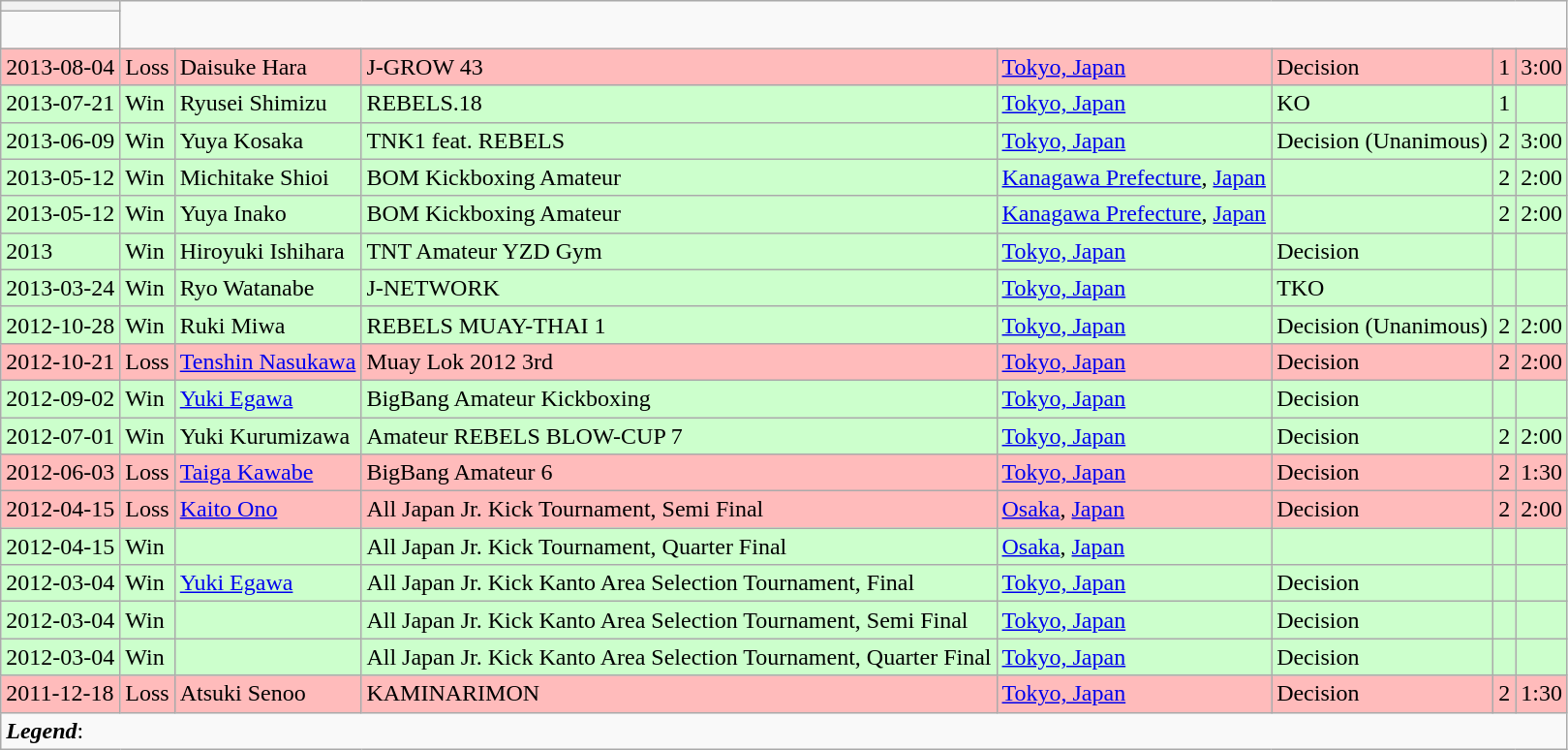<table class="wikitable mw-collapsible mw-collapsed">
<tr>
<th></th>
</tr>
<tr>
<td><br></td>
</tr>
<tr style="background:#FFBBBB;">
<td>2013-08-04</td>
<td>Loss</td>
<td align=left> Daisuke Hara</td>
<td>J-GROW 43</td>
<td><a href='#'>Tokyo, Japan</a></td>
<td>Decision</td>
<td>1</td>
<td>3:00</td>
</tr>
<tr style="background:#CCFFCC;">
<td>2013-07-21</td>
<td>Win</td>
<td align=left> Ryusei Shimizu</td>
<td>REBELS.18</td>
<td><a href='#'>Tokyo, Japan</a></td>
<td>KO</td>
<td>1</td>
<td></td>
</tr>
<tr style="background:#CCFFCC;">
<td>2013-06-09</td>
<td>Win</td>
<td align=left> Yuya Kosaka</td>
<td>TNK1 feat. REBELS</td>
<td><a href='#'>Tokyo, Japan</a></td>
<td>Decision (Unanimous)</td>
<td>2</td>
<td>3:00</td>
</tr>
<tr style="background:#CCFFCC;">
<td>2013-05-12</td>
<td>Win</td>
<td align=left> Michitake Shioi</td>
<td>BOM Kickboxing Amateur</td>
<td><a href='#'>Kanagawa Prefecture</a>, <a href='#'>Japan</a></td>
<td></td>
<td>2</td>
<td>2:00</td>
</tr>
<tr style="background:#CCFFCC;">
<td>2013-05-12</td>
<td>Win</td>
<td align=left> Yuya Inako</td>
<td>BOM Kickboxing Amateur</td>
<td><a href='#'>Kanagawa Prefecture</a>, <a href='#'>Japan</a></td>
<td></td>
<td>2</td>
<td>2:00</td>
</tr>
<tr style="background:#cfc;">
<td>2013</td>
<td>Win</td>
<td align=left> Hiroyuki Ishihara</td>
<td>TNT Amateur YZD Gym</td>
<td><a href='#'>Tokyo, Japan</a></td>
<td>Decision</td>
<td></td>
<td></td>
</tr>
<tr style="background:#CCFFCC;">
<td>2013-03-24</td>
<td>Win</td>
<td align=left> Ryo Watanabe</td>
<td>J-NETWORK</td>
<td><a href='#'>Tokyo, Japan</a></td>
<td>TKO</td>
<td></td>
<td></td>
</tr>
<tr style="background:#CCFFCC;">
<td>2012-10-28</td>
<td>Win</td>
<td align=left> Ruki Miwa</td>
<td>REBELS MUAY-THAI 1</td>
<td><a href='#'>Tokyo, Japan</a></td>
<td>Decision (Unanimous)</td>
<td>2</td>
<td>2:00</td>
</tr>
<tr style="background:#FFBBBB;">
<td>2012-10-21</td>
<td>Loss</td>
<td align="left"> <a href='#'>Tenshin Nasukawa</a></td>
<td>Muay Lok 2012 3rd</td>
<td><a href='#'>Tokyo, Japan</a></td>
<td>Decision</td>
<td>2</td>
<td>2:00</td>
</tr>
<tr style="background:#CCFFCC;">
<td>2012-09-02</td>
<td>Win</td>
<td align=left> <a href='#'>Yuki Egawa</a></td>
<td>BigBang Amateur Kickboxing</td>
<td><a href='#'>Tokyo, Japan</a></td>
<td>Decision</td>
<td></td>
<td></td>
</tr>
<tr style="background:#CCFFCC;">
<td>2012-07-01</td>
<td>Win</td>
<td align=left> Yuki Kurumizawa</td>
<td>Amateur REBELS BLOW-CUP 7</td>
<td><a href='#'>Tokyo, Japan</a></td>
<td>Decision</td>
<td>2</td>
<td>2:00</td>
</tr>
<tr style="background:#FFBBBB;">
<td>2012-06-03</td>
<td>Loss</td>
<td align=left> <a href='#'>Taiga Kawabe</a></td>
<td>BigBang Amateur 6</td>
<td><a href='#'>Tokyo, Japan</a></td>
<td>Decision</td>
<td>2</td>
<td>1:30</td>
</tr>
<tr style="background:#FFBBBB;">
<td>2012-04-15</td>
<td>Loss</td>
<td align=left> <a href='#'>Kaito Ono</a></td>
<td>All Japan Jr. Kick Tournament, Semi Final</td>
<td><a href='#'>Osaka</a>, <a href='#'>Japan</a></td>
<td>Decision</td>
<td>2</td>
<td>2:00</td>
</tr>
<tr style="background:#CCFFCC;">
<td>2012-04-15</td>
<td>Win</td>
<td align=left></td>
<td>All Japan Jr. Kick Tournament, Quarter Final</td>
<td><a href='#'>Osaka</a>, <a href='#'>Japan</a></td>
<td></td>
<td></td>
<td></td>
</tr>
<tr style="background:#CCFFCC;">
<td>2012-03-04</td>
<td>Win</td>
<td align=left> <a href='#'>Yuki Egawa</a></td>
<td>All Japan Jr. Kick Kanto Area Selection Tournament, Final</td>
<td><a href='#'>Tokyo, Japan</a></td>
<td>Decision</td>
<td></td>
<td></td>
</tr>
<tr style="background:#CCFFCC;">
<td>2012-03-04</td>
<td>Win</td>
<td align=left></td>
<td>All Japan Jr. Kick Kanto Area Selection Tournament, Semi Final</td>
<td><a href='#'>Tokyo, Japan</a></td>
<td>Decision</td>
<td></td>
<td></td>
</tr>
<tr style="background:#CCFFCC;">
<td>2012-03-04</td>
<td>Win</td>
<td align=left></td>
<td>All Japan Jr. Kick Kanto Area Selection Tournament, Quarter Final</td>
<td><a href='#'>Tokyo, Japan</a></td>
<td>Decision</td>
<td></td>
<td></td>
</tr>
<tr style="background:#FFBBBB;">
<td>2011-12-18</td>
<td>Loss</td>
<td align=left> Atsuki Senoo</td>
<td>KAMINARIMON</td>
<td><a href='#'>Tokyo, Japan</a></td>
<td>Decision</td>
<td>2</td>
<td>1:30</td>
</tr>
<tr>
<td colspan=9><strong><em>Legend</em></strong>:    <br></td>
</tr>
</table>
